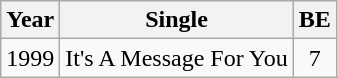<table class="wikitable plainrowheaders" style="text-align:center;" border="1">
<tr>
<th>Year</th>
<th>Single</th>
<th>BE</th>
</tr>
<tr>
<td>1999</td>
<td>It's A Message For You</td>
<td>7</td>
</tr>
</table>
